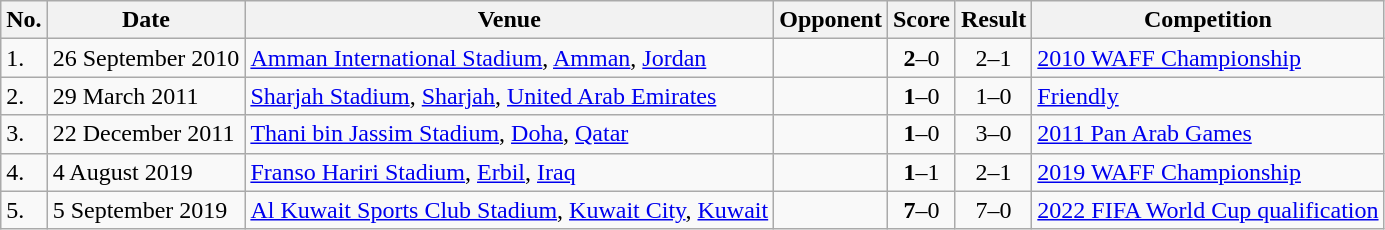<table class="wikitable" style="font-size:100%;">
<tr>
<th>No.</th>
<th>Date</th>
<th>Venue</th>
<th>Opponent</th>
<th>Score</th>
<th>Result</th>
<th>Competition</th>
</tr>
<tr>
<td>1.</td>
<td>26 September 2010</td>
<td><a href='#'>Amman International Stadium</a>, <a href='#'>Amman</a>, <a href='#'>Jordan</a></td>
<td></td>
<td align=center><strong>2</strong>–0</td>
<td align=center>2–1</td>
<td><a href='#'>2010 WAFF Championship</a></td>
</tr>
<tr>
<td>2.</td>
<td>29 March 2011</td>
<td><a href='#'>Sharjah Stadium</a>, <a href='#'>Sharjah</a>, <a href='#'>United Arab Emirates</a></td>
<td></td>
<td align=center><strong>1</strong>–0</td>
<td align=center>1–0</td>
<td><a href='#'>Friendly</a></td>
</tr>
<tr>
<td>3.</td>
<td>22 December 2011</td>
<td><a href='#'>Thani bin Jassim Stadium</a>, <a href='#'>Doha</a>, <a href='#'>Qatar</a></td>
<td></td>
<td align=center><strong>1</strong>–0</td>
<td align=center>3–0 </td>
<td><a href='#'>2011 Pan Arab Games</a></td>
</tr>
<tr>
<td>4.</td>
<td>4 August 2019</td>
<td><a href='#'>Franso Hariri Stadium</a>, <a href='#'>Erbil</a>, <a href='#'>Iraq</a></td>
<td></td>
<td align=center><strong>1</strong>–1</td>
<td align=center>2–1</td>
<td><a href='#'>2019 WAFF Championship</a></td>
</tr>
<tr>
<td>5.</td>
<td>5 September 2019</td>
<td><a href='#'>Al Kuwait Sports Club Stadium</a>, <a href='#'>Kuwait City</a>, <a href='#'>Kuwait</a></td>
<td></td>
<td align=center><strong>7</strong>–0</td>
<td align=center>7–0</td>
<td><a href='#'>2022 FIFA World Cup qualification</a></td>
</tr>
</table>
